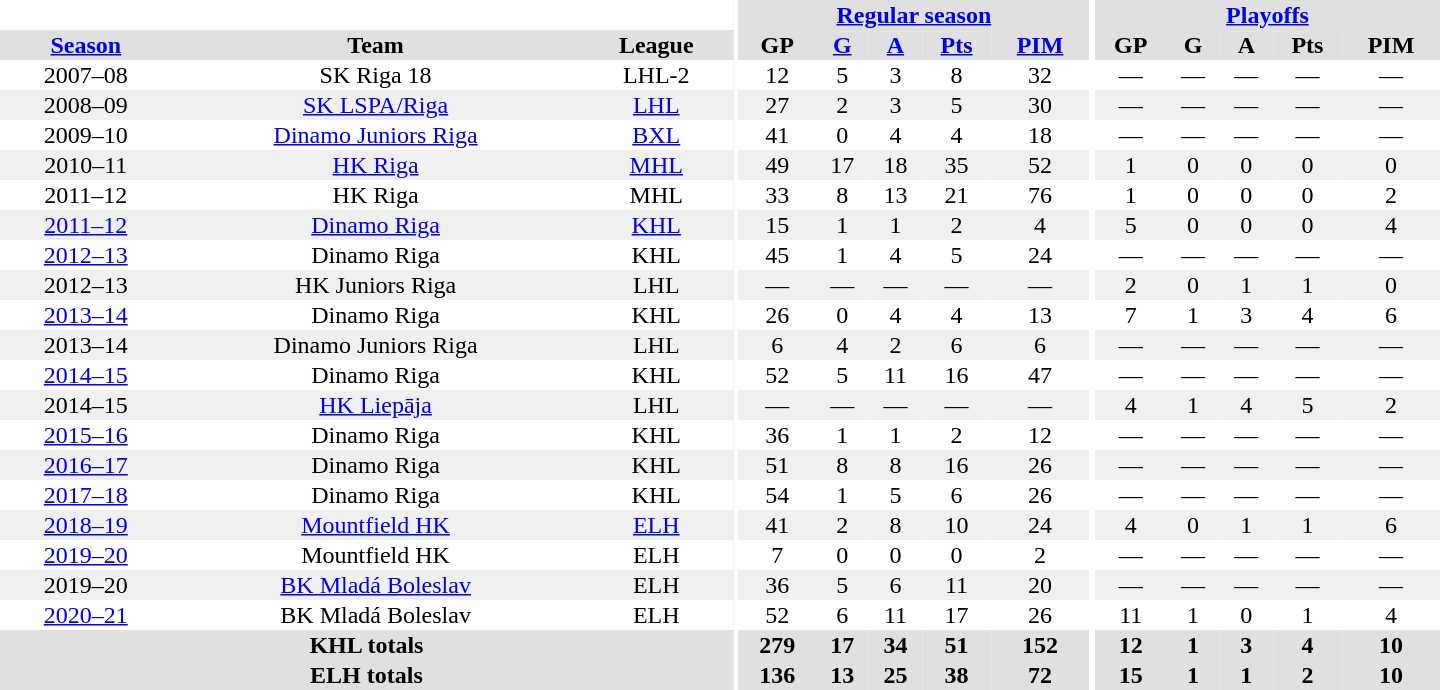<table border="0" cellpadding="1" cellspacing="0" style="text-align:center; width:60em">
<tr bgcolor="#e0e0e0">
<th colspan="3" bgcolor="#ffffff"></th>
<th rowspan="99" bgcolor="#ffffff"></th>
<th colspan="5"><a href='#'>Regular season</a></th>
<th rowspan="99" bgcolor="#ffffff"></th>
<th colspan="5"><a href='#'>Playoffs</a></th>
</tr>
<tr bgcolor="#e0e0e0">
<th><a href='#'>Season</a></th>
<th>Team</th>
<th>League</th>
<th>GP</th>
<th><a href='#'>G</a></th>
<th><a href='#'>A</a></th>
<th><a href='#'>Pts</a></th>
<th><a href='#'>PIM</a></th>
<th>GP</th>
<th>G</th>
<th>A</th>
<th>Pts</th>
<th>PIM</th>
</tr>
<tr ALIGN="center">
<td>2007–08</td>
<td>SK Riga 18</td>
<td>LHL-2</td>
<td>12</td>
<td>5</td>
<td>3</td>
<td>8</td>
<td>32</td>
<td>—</td>
<td>—</td>
<td>—</td>
<td>—</td>
<td>—</td>
</tr>
<tr ALIGN="center" bgcolor="#f0f0f0">
<td>2008–09</td>
<td><a href='#'>SK LSPA/Riga</a></td>
<td><a href='#'>LHL</a></td>
<td>27</td>
<td>2</td>
<td>3</td>
<td>5</td>
<td>30</td>
<td>—</td>
<td>—</td>
<td>—</td>
<td>—</td>
<td>—</td>
</tr>
<tr ALIGN="center">
<td>2009–10</td>
<td><a href='#'>Dinamo Juniors Riga</a></td>
<td><a href='#'>BXL</a></td>
<td>41</td>
<td>0</td>
<td>4</td>
<td>4</td>
<td>18</td>
<td>—</td>
<td>—</td>
<td>—</td>
<td>—</td>
<td>—</td>
</tr>
<tr ALIGN="center" bgcolor="#f0f0f0">
<td>2010–11</td>
<td><a href='#'>HK Riga</a></td>
<td><a href='#'>MHL</a></td>
<td>49</td>
<td>17</td>
<td>18</td>
<td>35</td>
<td>52</td>
<td>1</td>
<td>0</td>
<td>0</td>
<td>0</td>
<td>0</td>
</tr>
<tr ALIGN="center">
<td>2011–12</td>
<td>HK Riga</td>
<td>MHL</td>
<td>33</td>
<td>8</td>
<td>13</td>
<td>21</td>
<td>76</td>
<td>1</td>
<td>0</td>
<td>0</td>
<td>0</td>
<td>2</td>
</tr>
<tr ALIGN="center" bgcolor="#f0f0f0">
<td><a href='#'>2011–12</a></td>
<td><a href='#'>Dinamo Riga</a></td>
<td><a href='#'>KHL</a></td>
<td>15</td>
<td>1</td>
<td>1</td>
<td>2</td>
<td>4</td>
<td>5</td>
<td>0</td>
<td>0</td>
<td>0</td>
<td>4</td>
</tr>
<tr ALIGN="center">
<td><a href='#'>2012–13</a></td>
<td>Dinamo Riga</td>
<td>KHL</td>
<td>45</td>
<td>1</td>
<td>4</td>
<td>5</td>
<td>24</td>
<td>—</td>
<td>—</td>
<td>—</td>
<td>—</td>
<td>—</td>
</tr>
<tr ALIGN="center" bgcolor="#f0f0f0">
<td>2012–13</td>
<td>HK Juniors Riga</td>
<td>LHL</td>
<td>—</td>
<td>—</td>
<td>—</td>
<td>—</td>
<td>—</td>
<td>2</td>
<td>0</td>
<td>1</td>
<td>1</td>
<td>0</td>
</tr>
<tr ALIGN="center">
<td><a href='#'>2013–14</a></td>
<td>Dinamo Riga</td>
<td>KHL</td>
<td>26</td>
<td>0</td>
<td>4</td>
<td>4</td>
<td>13</td>
<td>7</td>
<td>1</td>
<td>3</td>
<td>4</td>
<td>6</td>
</tr>
<tr ALIGN="center" bgcolor="#f0f0f0">
<td>2013–14</td>
<td>Dinamo Juniors Riga</td>
<td>LHL</td>
<td>6</td>
<td>4</td>
<td>2</td>
<td>6</td>
<td>6</td>
<td>—</td>
<td>—</td>
<td>—</td>
<td>—</td>
<td>—</td>
</tr>
<tr ALIGN="center">
<td><a href='#'>2014–15</a></td>
<td>Dinamo Riga</td>
<td>KHL</td>
<td>52</td>
<td>5</td>
<td>11</td>
<td>16</td>
<td>47</td>
<td>—</td>
<td>—</td>
<td>—</td>
<td>—</td>
<td>—</td>
</tr>
<tr ALIGN="center" bgcolor="#f0f0f0">
<td>2014–15</td>
<td><a href='#'>HK Liepāja</a></td>
<td>LHL</td>
<td>—</td>
<td>—</td>
<td>—</td>
<td>—</td>
<td>—</td>
<td>4</td>
<td>1</td>
<td>4</td>
<td>5</td>
<td>2</td>
</tr>
<tr ALIGN="center">
<td><a href='#'>2015–16</a></td>
<td>Dinamo Riga</td>
<td>KHL</td>
<td>36</td>
<td>1</td>
<td>1</td>
<td>2</td>
<td>12</td>
<td>—</td>
<td>—</td>
<td>—</td>
<td>—</td>
<td>—</td>
</tr>
<tr ALIGN="center"  bgcolor="#f0f0f0">
<td><a href='#'>2016–17</a></td>
<td>Dinamo Riga</td>
<td>KHL</td>
<td>51</td>
<td>8</td>
<td>8</td>
<td>16</td>
<td>26</td>
<td>—</td>
<td>—</td>
<td>—</td>
<td>—</td>
<td>—</td>
</tr>
<tr ALIGN="center">
<td><a href='#'>2017–18</a></td>
<td>Dinamo Riga</td>
<td>KHL</td>
<td>54</td>
<td>1</td>
<td>5</td>
<td>6</td>
<td>26</td>
<td>—</td>
<td>—</td>
<td>—</td>
<td>—</td>
<td>—</td>
</tr>
<tr ALIGN="center"  bgcolor="#f0f0f0">
<td><a href='#'>2018–19</a></td>
<td><a href='#'>Mountfield HK</a></td>
<td><a href='#'>ELH</a></td>
<td>41</td>
<td>2</td>
<td>8</td>
<td>10</td>
<td>24</td>
<td>4</td>
<td>0</td>
<td>1</td>
<td>1</td>
<td>6</td>
</tr>
<tr ALIGN="center">
<td><a href='#'>2019–20</a></td>
<td>Mountfield HK</td>
<td>ELH</td>
<td>7</td>
<td>0</td>
<td>0</td>
<td>0</td>
<td>2</td>
<td>—</td>
<td>—</td>
<td>—</td>
<td>—</td>
<td>—</td>
</tr>
<tr ALIGN="center"  bgcolor="#f0f0f0">
<td>2019–20</td>
<td><a href='#'>BK Mladá Boleslav</a></td>
<td>ELH</td>
<td>36</td>
<td>5</td>
<td>6</td>
<td>11</td>
<td>20</td>
<td>—</td>
<td>—</td>
<td>—</td>
<td>—</td>
<td>—</td>
</tr>
<tr ALIGN="center">
<td><a href='#'>2020–21</a></td>
<td>BK Mladá Boleslav</td>
<td>ELH</td>
<td>52</td>
<td>6</td>
<td>11</td>
<td>17</td>
<td>26</td>
<td>11</td>
<td>1</td>
<td>0</td>
<td>1</td>
<td>4</td>
</tr>
<tr bgcolor="#e0e0e0">
<th colspan="3">KHL totals</th>
<th>279</th>
<th>17</th>
<th>34</th>
<th>51</th>
<th>152</th>
<th>12</th>
<th>1</th>
<th>3</th>
<th>4</th>
<th>10</th>
</tr>
<tr bgcolor="#e0e0e0">
<th colspan="3">ELH totals</th>
<th>136</th>
<th>13</th>
<th>25</th>
<th>38</th>
<th>72</th>
<th>15</th>
<th>1</th>
<th>1</th>
<th>2</th>
<th>10</th>
</tr>
</table>
